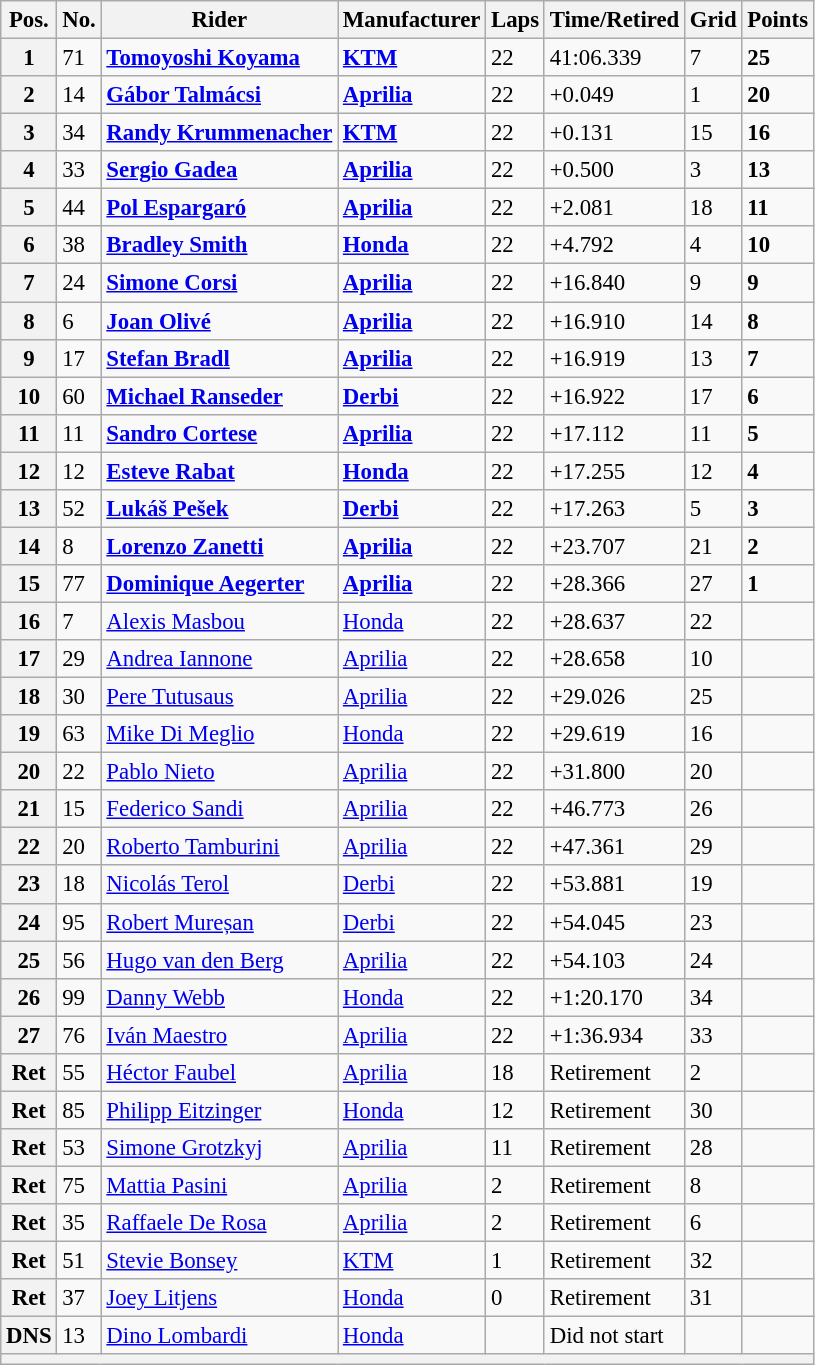<table class="wikitable" style="font-size: 95%;">
<tr>
<th>Pos.</th>
<th>No.</th>
<th>Rider</th>
<th>Manufacturer</th>
<th>Laps</th>
<th>Time/Retired</th>
<th>Grid</th>
<th>Points</th>
</tr>
<tr>
<th>1</th>
<td>71</td>
<td> <strong><a href='#'>Tomoyoshi Koyama</a></strong></td>
<td><strong><a href='#'>KTM</a></strong></td>
<td>22</td>
<td>41:06.339</td>
<td>7</td>
<td><strong>25</strong></td>
</tr>
<tr>
<th>2</th>
<td>14</td>
<td> <strong><a href='#'>Gábor Talmácsi</a></strong></td>
<td><strong><a href='#'>Aprilia</a></strong></td>
<td>22</td>
<td>+0.049</td>
<td>1</td>
<td><strong>20</strong></td>
</tr>
<tr>
<th>3</th>
<td>34</td>
<td> <strong><a href='#'>Randy Krummenacher</a></strong></td>
<td><strong><a href='#'>KTM</a></strong></td>
<td>22</td>
<td>+0.131</td>
<td>15</td>
<td><strong>16</strong></td>
</tr>
<tr>
<th>4</th>
<td>33</td>
<td> <strong><a href='#'>Sergio Gadea</a></strong></td>
<td><strong><a href='#'>Aprilia</a></strong></td>
<td>22</td>
<td>+0.500</td>
<td>3</td>
<td><strong>13</strong></td>
</tr>
<tr>
<th>5</th>
<td>44</td>
<td> <strong><a href='#'>Pol Espargaró</a></strong></td>
<td><strong><a href='#'>Aprilia</a></strong></td>
<td>22</td>
<td>+2.081</td>
<td>18</td>
<td><strong>11</strong></td>
</tr>
<tr>
<th>6</th>
<td>38</td>
<td> <strong><a href='#'>Bradley Smith</a></strong></td>
<td><strong><a href='#'>Honda</a></strong></td>
<td>22</td>
<td>+4.792</td>
<td>4</td>
<td><strong>10</strong></td>
</tr>
<tr>
<th>7</th>
<td>24</td>
<td> <strong><a href='#'>Simone Corsi</a></strong></td>
<td><strong><a href='#'>Aprilia</a></strong></td>
<td>22</td>
<td>+16.840</td>
<td>9</td>
<td><strong>9</strong></td>
</tr>
<tr>
<th>8</th>
<td>6</td>
<td> <strong><a href='#'>Joan Olivé</a></strong></td>
<td><strong><a href='#'>Aprilia</a></strong></td>
<td>22</td>
<td>+16.910</td>
<td>14</td>
<td><strong>8</strong></td>
</tr>
<tr>
<th>9</th>
<td>17</td>
<td> <strong><a href='#'>Stefan Bradl</a></strong></td>
<td><strong><a href='#'>Aprilia</a></strong></td>
<td>22</td>
<td>+16.919</td>
<td>13</td>
<td><strong>7</strong></td>
</tr>
<tr>
<th>10</th>
<td>60</td>
<td> <strong><a href='#'>Michael Ranseder</a></strong></td>
<td><strong><a href='#'>Derbi</a></strong></td>
<td>22</td>
<td>+16.922</td>
<td>17</td>
<td><strong>6</strong></td>
</tr>
<tr>
<th>11</th>
<td>11</td>
<td> <strong><a href='#'>Sandro Cortese</a></strong></td>
<td><strong><a href='#'>Aprilia</a></strong></td>
<td>22</td>
<td>+17.112</td>
<td>11</td>
<td><strong>5</strong></td>
</tr>
<tr>
<th>12</th>
<td>12</td>
<td> <strong><a href='#'>Esteve Rabat</a></strong></td>
<td><strong><a href='#'>Honda</a></strong></td>
<td>22</td>
<td>+17.255</td>
<td>12</td>
<td><strong>4</strong></td>
</tr>
<tr>
<th>13</th>
<td>52</td>
<td> <strong><a href='#'>Lukáš Pešek</a></strong></td>
<td><strong><a href='#'>Derbi</a></strong></td>
<td>22</td>
<td>+17.263</td>
<td>5</td>
<td><strong>3</strong></td>
</tr>
<tr>
<th>14</th>
<td>8</td>
<td> <strong><a href='#'>Lorenzo Zanetti</a></strong></td>
<td><strong><a href='#'>Aprilia</a></strong></td>
<td>22</td>
<td>+23.707</td>
<td>21</td>
<td><strong>2</strong></td>
</tr>
<tr>
<th>15</th>
<td>77</td>
<td> <strong><a href='#'>Dominique Aegerter</a></strong></td>
<td><strong><a href='#'>Aprilia</a></strong></td>
<td>22</td>
<td>+28.366</td>
<td>27</td>
<td><strong>1</strong></td>
</tr>
<tr>
<th>16</th>
<td>7</td>
<td> <a href='#'>Alexis Masbou</a></td>
<td><a href='#'>Honda</a></td>
<td>22</td>
<td>+28.637</td>
<td>22</td>
<td></td>
</tr>
<tr>
<th>17</th>
<td>29</td>
<td> <a href='#'>Andrea Iannone</a></td>
<td><a href='#'>Aprilia</a></td>
<td>22</td>
<td>+28.658</td>
<td>10</td>
<td></td>
</tr>
<tr>
<th>18</th>
<td>30</td>
<td> <a href='#'>Pere Tutusaus</a></td>
<td><a href='#'>Aprilia</a></td>
<td>22</td>
<td>+29.026</td>
<td>25</td>
<td></td>
</tr>
<tr>
<th>19</th>
<td>63</td>
<td> <a href='#'>Mike Di Meglio</a></td>
<td><a href='#'>Honda</a></td>
<td>22</td>
<td>+29.619</td>
<td>16</td>
<td></td>
</tr>
<tr>
<th>20</th>
<td>22</td>
<td> <a href='#'>Pablo Nieto</a></td>
<td><a href='#'>Aprilia</a></td>
<td>22</td>
<td>+31.800</td>
<td>20</td>
<td></td>
</tr>
<tr>
<th>21</th>
<td>15</td>
<td> <a href='#'>Federico Sandi</a></td>
<td><a href='#'>Aprilia</a></td>
<td>22</td>
<td>+46.773</td>
<td>26</td>
<td></td>
</tr>
<tr>
<th>22</th>
<td>20</td>
<td> <a href='#'>Roberto Tamburini</a></td>
<td><a href='#'>Aprilia</a></td>
<td>22</td>
<td>+47.361</td>
<td>29</td>
<td></td>
</tr>
<tr>
<th>23</th>
<td>18</td>
<td> <a href='#'>Nicolás Terol</a></td>
<td><a href='#'>Derbi</a></td>
<td>22</td>
<td>+53.881</td>
<td>19</td>
<td></td>
</tr>
<tr>
<th>24</th>
<td>95</td>
<td> <a href='#'>Robert Mureșan</a></td>
<td><a href='#'>Derbi</a></td>
<td>22</td>
<td>+54.045</td>
<td>23</td>
<td></td>
</tr>
<tr>
<th>25</th>
<td>56</td>
<td> <a href='#'>Hugo van den Berg</a></td>
<td><a href='#'>Aprilia</a></td>
<td>22</td>
<td>+54.103</td>
<td>24</td>
<td></td>
</tr>
<tr>
<th>26</th>
<td>99</td>
<td> <a href='#'>Danny Webb</a></td>
<td><a href='#'>Honda</a></td>
<td>22</td>
<td>+1:20.170</td>
<td>34</td>
<td></td>
</tr>
<tr>
<th>27</th>
<td>76</td>
<td> <a href='#'>Iván Maestro</a></td>
<td><a href='#'>Aprilia</a></td>
<td>22</td>
<td>+1:36.934</td>
<td>33</td>
<td></td>
</tr>
<tr>
<th>Ret</th>
<td>55</td>
<td> <a href='#'>Héctor Faubel</a></td>
<td><a href='#'>Aprilia</a></td>
<td>18</td>
<td>Retirement</td>
<td>2</td>
<td></td>
</tr>
<tr>
<th>Ret</th>
<td>85</td>
<td> <a href='#'>Philipp Eitzinger</a></td>
<td><a href='#'>Honda</a></td>
<td>12</td>
<td>Retirement</td>
<td>30</td>
<td></td>
</tr>
<tr>
<th>Ret</th>
<td>53</td>
<td> <a href='#'>Simone Grotzkyj</a></td>
<td><a href='#'>Aprilia</a></td>
<td>11</td>
<td>Retirement</td>
<td>28</td>
<td></td>
</tr>
<tr>
<th>Ret</th>
<td>75</td>
<td> <a href='#'>Mattia Pasini</a></td>
<td><a href='#'>Aprilia</a></td>
<td>2</td>
<td>Retirement</td>
<td>8</td>
<td></td>
</tr>
<tr>
<th>Ret</th>
<td>35</td>
<td> <a href='#'>Raffaele De Rosa</a></td>
<td><a href='#'>Aprilia</a></td>
<td>2</td>
<td>Retirement</td>
<td>6</td>
<td></td>
</tr>
<tr>
<th>Ret</th>
<td>51</td>
<td> <a href='#'>Stevie Bonsey</a></td>
<td><a href='#'>KTM</a></td>
<td>1</td>
<td>Retirement</td>
<td>32</td>
<td></td>
</tr>
<tr>
<th>Ret</th>
<td>37</td>
<td> <a href='#'>Joey Litjens</a></td>
<td><a href='#'>Honda</a></td>
<td>0</td>
<td>Retirement</td>
<td>31</td>
<td></td>
</tr>
<tr>
<th>DNS</th>
<td>13</td>
<td> <a href='#'>Dino Lombardi</a></td>
<td><a href='#'>Honda</a></td>
<td></td>
<td>Did not start</td>
<td></td>
<td></td>
</tr>
<tr>
<th colspan=8></th>
</tr>
</table>
